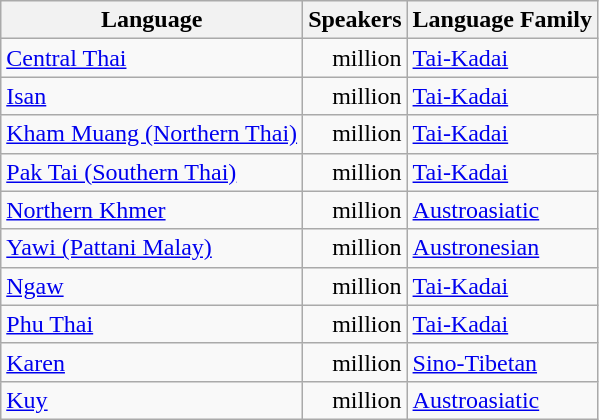<table class="wikitable sortable">
<tr>
<th>Language</th>
<th>Speakers</th>
<th>Language Family</th>
</tr>
<tr>
<td><a href='#'>Central Thai</a></td>
<td style="text-align: right;"> million</td>
<td><a href='#'>Tai-Kadai</a></td>
</tr>
<tr>
<td><a href='#'>Isan</a></td>
<td style="text-align: right;"> million</td>
<td><a href='#'>Tai-Kadai</a></td>
</tr>
<tr>
<td><a href='#'>Kham Muang (Northern Thai)</a></td>
<td style="text-align: right;"> million</td>
<td><a href='#'>Tai-Kadai</a></td>
</tr>
<tr>
<td><a href='#'>Pak Tai (Southern Thai)</a></td>
<td style="text-align: right;"> million</td>
<td><a href='#'>Tai-Kadai</a></td>
</tr>
<tr>
<td><a href='#'>Northern Khmer</a></td>
<td style="text-align: right;"> million</td>
<td><a href='#'>Austroasiatic</a></td>
</tr>
<tr>
<td><a href='#'>Yawi (Pattani Malay)</a></td>
<td style="text-align: right;"> million</td>
<td><a href='#'>Austronesian</a></td>
</tr>
<tr>
<td><a href='#'>Ngaw</a></td>
<td style="text-align: right;"> million</td>
<td><a href='#'>Tai-Kadai</a></td>
</tr>
<tr>
<td><a href='#'>Phu Thai</a></td>
<td style="text-align: right;"> million</td>
<td><a href='#'>Tai-Kadai</a></td>
</tr>
<tr>
<td><a href='#'>Karen</a></td>
<td style="text-align: right;"> million</td>
<td><a href='#'>Sino-Tibetan</a></td>
</tr>
<tr>
<td><a href='#'>Kuy</a></td>
<td style="text-align: right;"> million</td>
<td><a href='#'>Austroasiatic</a></td>
</tr>
</table>
